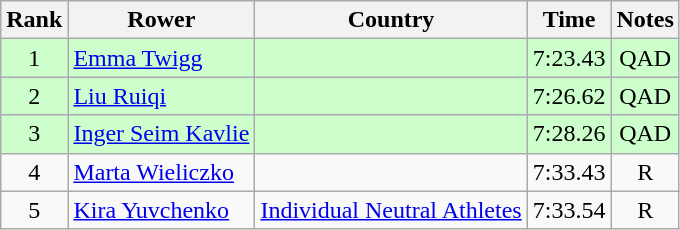<table class="wikitable" style="text-align:center">
<tr>
<th>Rank</th>
<th>Rower</th>
<th>Country</th>
<th>Time</th>
<th>Notes</th>
</tr>
<tr bgcolor=ccffcc>
<td>1</td>
<td align="left"><a href='#'>Emma Twigg</a></td>
<td align="left"></td>
<td>7:23.43</td>
<td>QAD</td>
</tr>
<tr bgcolor=ccffcc>
<td>2</td>
<td align="left"><a href='#'>Liu Ruiqi</a></td>
<td align="left"></td>
<td>7:26.62</td>
<td>QAD</td>
</tr>
<tr bgcolor=ccffcc>
<td>3</td>
<td align="left"><a href='#'>Inger Seim Kavlie</a></td>
<td align="left"></td>
<td>7:28.26</td>
<td>QAD</td>
</tr>
<tr>
<td>4</td>
<td align="left"><a href='#'>Marta Wieliczko</a></td>
<td align="left"></td>
<td>7:33.43</td>
<td>R</td>
</tr>
<tr>
<td>5</td>
<td align="left"><a href='#'>Kira Yuvchenko</a></td>
<td align="left"><a href='#'>Individual Neutral Athletes</a></td>
<td>7:33.54</td>
<td>R</td>
</tr>
</table>
